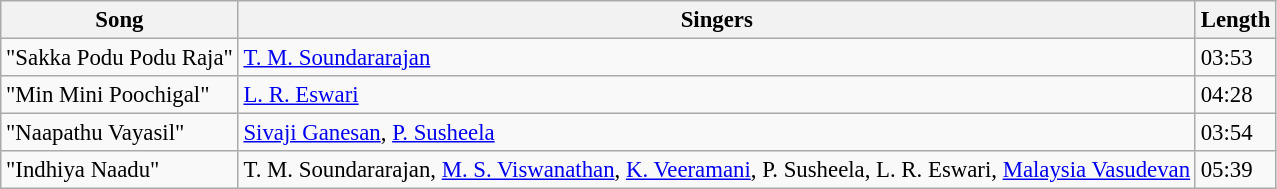<table class="wikitable" style="font-size:95%;">
<tr>
<th>Song</th>
<th>Singers</th>
<th>Length</th>
</tr>
<tr>
<td>"Sakka Podu Podu Raja"</td>
<td><a href='#'>T. M. Soundararajan</a></td>
<td>03:53</td>
</tr>
<tr>
<td>"Min Mini Poochigal"</td>
<td><a href='#'>L. R. Eswari</a></td>
<td>04:28</td>
</tr>
<tr>
<td>"Naapathu Vayasil"</td>
<td><a href='#'>Sivaji Ganesan</a>, <a href='#'>P. Susheela</a></td>
<td>03:54</td>
</tr>
<tr>
<td>"Indhiya Naadu"</td>
<td>T. M. Soundararajan, <a href='#'>M. S. Viswanathan</a>, <a href='#'>K. Veeramani</a>, P. Susheela, L. R. Eswari, <a href='#'>Malaysia Vasudevan</a></td>
<td>05:39</td>
</tr>
</table>
